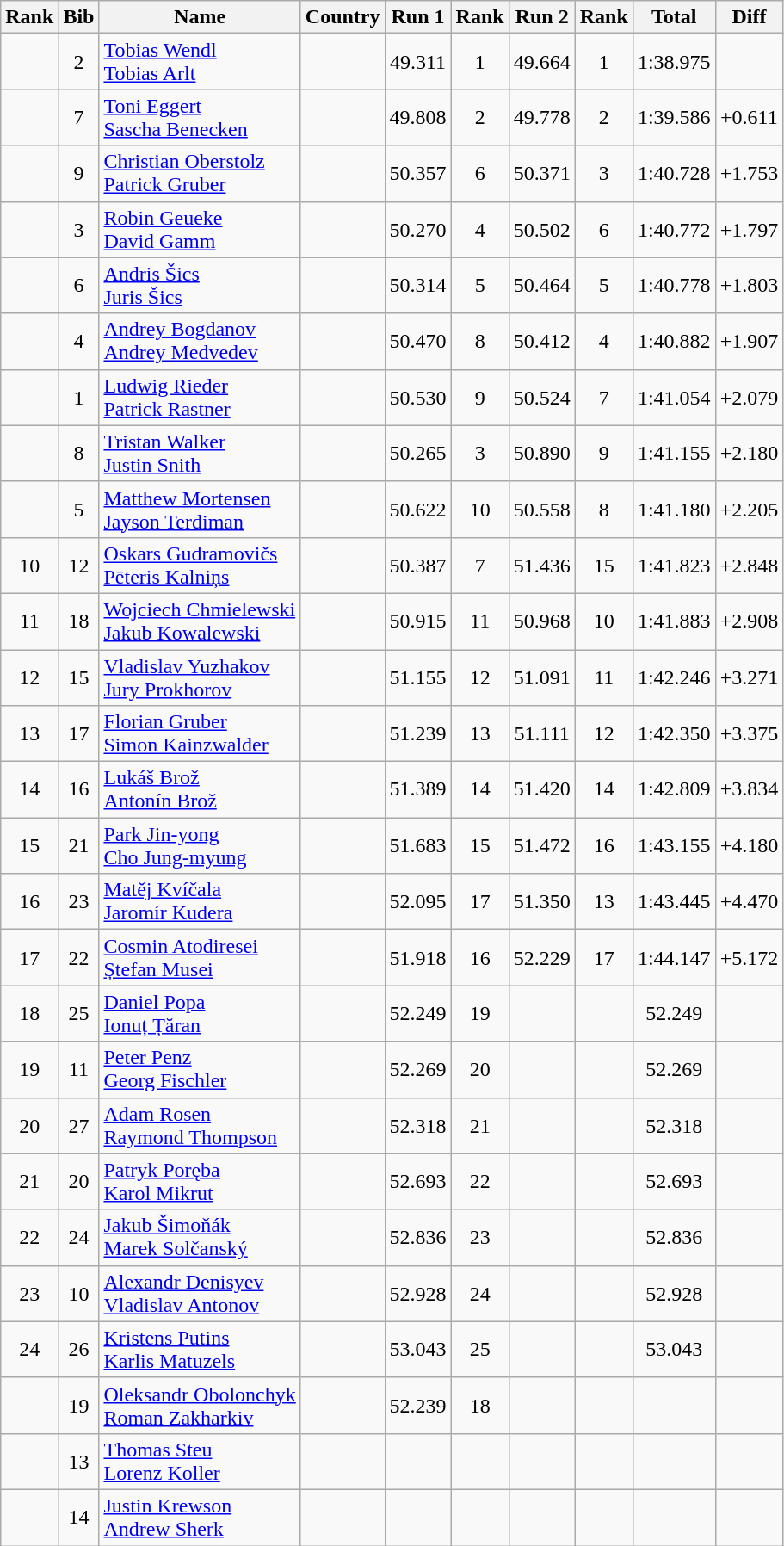<table class="wikitable sortable" style="text-align:center">
<tr>
<th>Rank</th>
<th>Bib</th>
<th>Name</th>
<th>Country</th>
<th>Run 1</th>
<th>Rank</th>
<th>Run 2</th>
<th>Rank</th>
<th>Total</th>
<th>Diff</th>
</tr>
<tr>
<td></td>
<td>2</td>
<td align=left><a href='#'>Tobias Wendl</a><br><a href='#'>Tobias Arlt</a></td>
<td align=left></td>
<td>49.311</td>
<td>1</td>
<td>49.664</td>
<td>1</td>
<td>1:38.975</td>
<td></td>
</tr>
<tr>
<td></td>
<td>7</td>
<td align=left><a href='#'>Toni Eggert</a><br><a href='#'>Sascha Benecken</a></td>
<td align=left></td>
<td>49.808</td>
<td>2</td>
<td>49.778</td>
<td>2</td>
<td>1:39.586</td>
<td>+0.611</td>
</tr>
<tr>
<td></td>
<td>9</td>
<td align=left><a href='#'>Christian Oberstolz</a><br><a href='#'>Patrick Gruber</a></td>
<td align=left></td>
<td>50.357</td>
<td>6</td>
<td>50.371</td>
<td>3</td>
<td>1:40.728</td>
<td>+1.753</td>
</tr>
<tr>
<td></td>
<td>3</td>
<td align=left><a href='#'>Robin Geueke</a><br><a href='#'>David Gamm</a></td>
<td align=left></td>
<td>50.270</td>
<td>4</td>
<td>50.502</td>
<td>6</td>
<td>1:40.772</td>
<td>+1.797</td>
</tr>
<tr>
<td></td>
<td>6</td>
<td align=left><a href='#'>Andris Šics</a><br><a href='#'>Juris Šics</a></td>
<td align=left></td>
<td>50.314</td>
<td>5</td>
<td>50.464</td>
<td>5</td>
<td>1:40.778</td>
<td>+1.803</td>
</tr>
<tr>
<td></td>
<td>4</td>
<td align=left><a href='#'>Andrey Bogdanov</a><br><a href='#'>Andrey Medvedev</a></td>
<td align=left></td>
<td>50.470</td>
<td>8</td>
<td>50.412</td>
<td>4</td>
<td>1:40.882</td>
<td>+1.907</td>
</tr>
<tr>
<td></td>
<td>1</td>
<td align=left><a href='#'>Ludwig Rieder</a><br><a href='#'>Patrick Rastner</a></td>
<td align=left></td>
<td>50.530</td>
<td>9</td>
<td>50.524</td>
<td>7</td>
<td>1:41.054</td>
<td>+2.079</td>
</tr>
<tr>
<td></td>
<td>8</td>
<td align=left><a href='#'>Tristan Walker</a><br><a href='#'>Justin Snith</a></td>
<td align=left></td>
<td>50.265</td>
<td>3</td>
<td>50.890</td>
<td>9</td>
<td>1:41.155</td>
<td>+2.180</td>
</tr>
<tr>
<td></td>
<td>5</td>
<td align=left><a href='#'>Matthew Mortensen</a><br><a href='#'>Jayson Terdiman</a></td>
<td align=left></td>
<td>50.622</td>
<td>10</td>
<td>50.558</td>
<td>8</td>
<td>1:41.180</td>
<td>+2.205</td>
</tr>
<tr>
<td>10</td>
<td>12</td>
<td align=left><a href='#'>Oskars Gudramovičs</a><br><a href='#'>Pēteris Kalniņs</a></td>
<td align=left></td>
<td>50.387</td>
<td>7</td>
<td>51.436</td>
<td>15</td>
<td>1:41.823</td>
<td>+2.848</td>
</tr>
<tr>
<td>11</td>
<td>18</td>
<td align=left><a href='#'>Wojciech Chmielewski</a><br><a href='#'>Jakub Kowalewski</a></td>
<td align=left></td>
<td>50.915</td>
<td>11</td>
<td>50.968</td>
<td>10</td>
<td>1:41.883</td>
<td>+2.908</td>
</tr>
<tr>
<td>12</td>
<td>15</td>
<td align=left><a href='#'>Vladislav Yuzhakov</a><br><a href='#'>Jury Prokhorov</a></td>
<td align=left></td>
<td>51.155</td>
<td>12</td>
<td>51.091</td>
<td>11</td>
<td>1:42.246</td>
<td>+3.271</td>
</tr>
<tr>
<td>13</td>
<td>17</td>
<td align=left><a href='#'>Florian Gruber</a><br><a href='#'>Simon Kainzwalder</a></td>
<td align=left></td>
<td>51.239</td>
<td>13</td>
<td>51.111</td>
<td>12</td>
<td>1:42.350</td>
<td>+3.375</td>
</tr>
<tr>
<td>14</td>
<td>16</td>
<td align=left><a href='#'>Lukáš Brož</a><br><a href='#'>Antonín Brož</a></td>
<td align=left></td>
<td>51.389</td>
<td>14</td>
<td>51.420</td>
<td>14</td>
<td>1:42.809</td>
<td>+3.834</td>
</tr>
<tr>
<td>15</td>
<td>21</td>
<td align=left><a href='#'>Park Jin-yong</a><br><a href='#'>Cho Jung-myung</a></td>
<td align=left></td>
<td>51.683</td>
<td>15</td>
<td>51.472</td>
<td>16</td>
<td>1:43.155</td>
<td>+4.180</td>
</tr>
<tr>
<td>16</td>
<td>23</td>
<td align=left><a href='#'>Matěj Kvíčala</a><br><a href='#'>Jaromír Kudera</a></td>
<td align=left></td>
<td>52.095</td>
<td>17</td>
<td>51.350</td>
<td>13</td>
<td>1:43.445</td>
<td>+4.470</td>
</tr>
<tr>
<td>17</td>
<td>22</td>
<td align=left><a href='#'>Cosmin Atodiresei</a><br><a href='#'>Ștefan Musei</a></td>
<td align=left></td>
<td>51.918</td>
<td>16</td>
<td>52.229</td>
<td>17</td>
<td>1:44.147</td>
<td>+5.172</td>
</tr>
<tr>
<td>18</td>
<td>25</td>
<td align=left><a href='#'>Daniel Popa</a><br><a href='#'>Ionuț Țăran</a></td>
<td align=left></td>
<td>52.249</td>
<td>19</td>
<td></td>
<td></td>
<td>52.249</td>
<td></td>
</tr>
<tr>
<td>19</td>
<td>11</td>
<td align=left><a href='#'>Peter Penz</a><br><a href='#'>Georg Fischler</a></td>
<td align=left></td>
<td>52.269</td>
<td>20</td>
<td></td>
<td></td>
<td>52.269</td>
<td></td>
</tr>
<tr>
<td>20</td>
<td>27</td>
<td align=left><a href='#'>Adam Rosen</a><br><a href='#'>Raymond Thompson</a></td>
<td align=left></td>
<td>52.318</td>
<td>21</td>
<td></td>
<td></td>
<td>52.318</td>
<td></td>
</tr>
<tr>
<td>21</td>
<td>20</td>
<td align=left><a href='#'>Patryk Poręba</a><br><a href='#'>Karol Mikrut</a></td>
<td align=left></td>
<td>52.693</td>
<td>22</td>
<td></td>
<td></td>
<td>52.693</td>
<td></td>
</tr>
<tr>
<td>22</td>
<td>24</td>
<td align=left><a href='#'>Jakub Šimoňák</a><br><a href='#'>Marek Solčanský</a></td>
<td align=left></td>
<td>52.836</td>
<td>23</td>
<td></td>
<td></td>
<td>52.836</td>
<td></td>
</tr>
<tr>
<td>23</td>
<td>10</td>
<td align=left><a href='#'>Alexandr Denisyev</a><br><a href='#'>Vladislav Antonov</a></td>
<td align=left></td>
<td>52.928</td>
<td>24</td>
<td></td>
<td></td>
<td>52.928</td>
<td></td>
</tr>
<tr>
<td>24</td>
<td>26</td>
<td align=left><a href='#'>Kristens Putins</a><br><a href='#'>Karlis Matuzels</a></td>
<td align=left></td>
<td>53.043</td>
<td>25</td>
<td></td>
<td></td>
<td>53.043</td>
<td></td>
</tr>
<tr>
<td></td>
<td>19</td>
<td align=left><a href='#'>Oleksandr Obolonchyk</a><br><a href='#'>Roman Zakharkiv</a></td>
<td align=left></td>
<td>52.239</td>
<td>18</td>
<td></td>
<td></td>
<td></td>
<td></td>
</tr>
<tr>
<td></td>
<td>13</td>
<td align=left><a href='#'>Thomas Steu</a><br><a href='#'>Lorenz Koller</a></td>
<td align=left></td>
<td></td>
<td></td>
<td></td>
<td></td>
<td></td>
<td></td>
</tr>
<tr>
<td></td>
<td>14</td>
<td align=left><a href='#'>Justin Krewson</a><br><a href='#'>Andrew Sherk</a></td>
<td align=left></td>
<td></td>
<td></td>
<td></td>
<td></td>
<td></td>
<td></td>
</tr>
</table>
